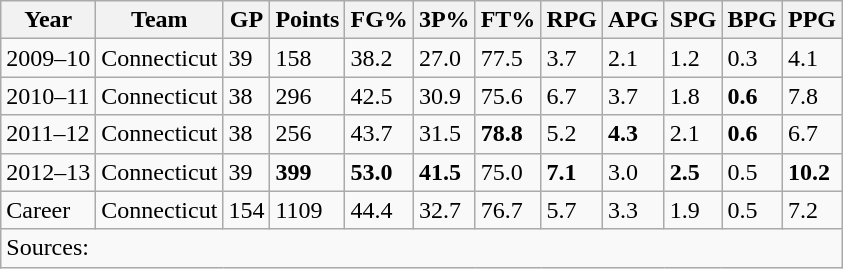<table class="wikitable">
<tr>
<th>Year</th>
<th>Team</th>
<th>GP</th>
<th>Points</th>
<th>FG%</th>
<th>3P%</th>
<th>FT%</th>
<th>RPG</th>
<th>APG</th>
<th>SPG</th>
<th>BPG</th>
<th>PPG</th>
</tr>
<tr>
<td>2009–10</td>
<td>Connecticut</td>
<td>39</td>
<td>158</td>
<td>38.2</td>
<td>27.0</td>
<td>77.5</td>
<td>3.7</td>
<td>2.1</td>
<td>1.2</td>
<td>0.3</td>
<td>4.1</td>
</tr>
<tr>
<td>2010–11</td>
<td>Connecticut</td>
<td>38</td>
<td>296</td>
<td>42.5</td>
<td>30.9</td>
<td>75.6</td>
<td>6.7</td>
<td>3.7</td>
<td>1.8</td>
<td><strong>0.6</strong></td>
<td>7.8</td>
</tr>
<tr>
<td>2011–12</td>
<td>Connecticut</td>
<td>38</td>
<td>256</td>
<td>43.7</td>
<td>31.5</td>
<td><strong>78.8</strong></td>
<td>5.2</td>
<td><strong>4.3</strong></td>
<td>2.1</td>
<td><strong>0.6</strong></td>
<td>6.7</td>
</tr>
<tr>
<td>2012–13</td>
<td>Connecticut</td>
<td>39</td>
<td><strong>399</strong></td>
<td><strong>53.0</strong></td>
<td><strong>41.5</strong></td>
<td>75.0</td>
<td><strong>7.1</strong></td>
<td>3.0</td>
<td><strong>2.5</strong></td>
<td>0.5</td>
<td><strong>10.2</strong></td>
</tr>
<tr>
<td>Career</td>
<td>Connecticut</td>
<td>154</td>
<td>1109</td>
<td>44.4</td>
<td>32.7</td>
<td>76.7</td>
<td>5.7</td>
<td>3.3</td>
<td>1.9</td>
<td>0.5</td>
<td>7.2</td>
</tr>
<tr>
<td colspan="12">Sources:</td>
</tr>
</table>
